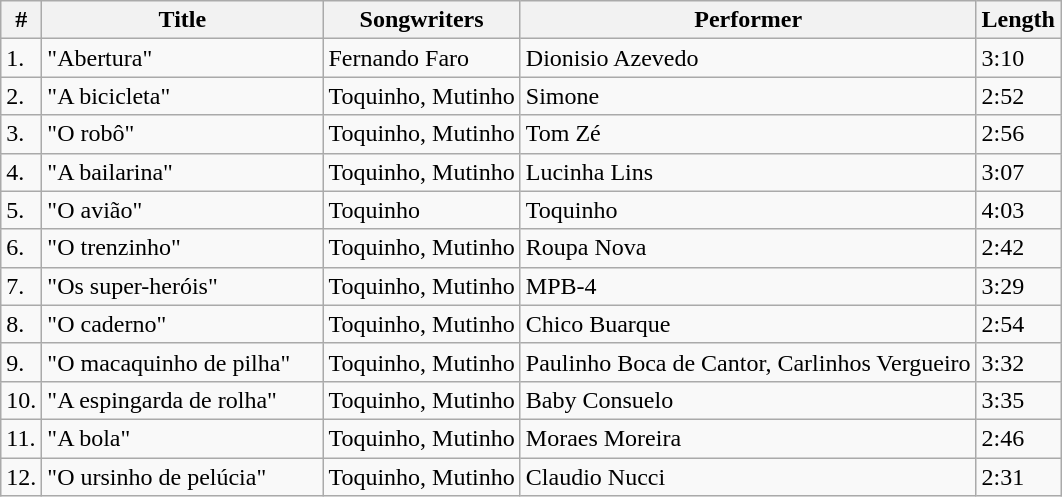<table class="wikitable">
<tr>
<th>#</th>
<th width="180">Title</th>
<th>Songwriters</th>
<th>Performer</th>
<th>Length</th>
</tr>
<tr>
<td>1.</td>
<td>"Abertura"</td>
<td>Fernando Faro</td>
<td>Dionisio Azevedo</td>
<td>3:10</td>
</tr>
<tr>
<td>2.</td>
<td>"A bicicleta"</td>
<td>Toquinho, Mutinho</td>
<td>Simone</td>
<td>2:52</td>
</tr>
<tr>
<td>3.</td>
<td>"O robô"</td>
<td>Toquinho, Mutinho</td>
<td>Tom Zé</td>
<td>2:56</td>
</tr>
<tr>
<td>4.</td>
<td>"A bailarina"</td>
<td>Toquinho, Mutinho</td>
<td>Lucinha Lins</td>
<td>3:07</td>
</tr>
<tr>
<td>5.</td>
<td>"O avião"</td>
<td>Toquinho</td>
<td>Toquinho</td>
<td>4:03</td>
</tr>
<tr>
<td>6.</td>
<td>"O trenzinho"</td>
<td>Toquinho, Mutinho</td>
<td>Roupa Nova</td>
<td>2:42</td>
</tr>
<tr>
<td>7.</td>
<td>"Os super-heróis"</td>
<td>Toquinho, Mutinho</td>
<td>MPB-4</td>
<td>3:29</td>
</tr>
<tr>
<td>8.</td>
<td>"O caderno"</td>
<td>Toquinho, Mutinho</td>
<td>Chico Buarque</td>
<td>2:54</td>
</tr>
<tr>
<td>9.</td>
<td>"O macaquinho de pilha"</td>
<td>Toquinho, Mutinho</td>
<td>Paulinho Boca de Cantor, Carlinhos Vergueiro</td>
<td>3:32</td>
</tr>
<tr>
<td>10.</td>
<td>"A espingarda de rolha"</td>
<td>Toquinho, Mutinho</td>
<td>Baby Consuelo</td>
<td>3:35</td>
</tr>
<tr>
<td>11.</td>
<td>"A bola"</td>
<td>Toquinho, Mutinho</td>
<td>Moraes Moreira</td>
<td>2:46</td>
</tr>
<tr>
<td>12.</td>
<td>"O ursinho de pelúcia"</td>
<td>Toquinho, Mutinho</td>
<td>Claudio Nucci</td>
<td>2:31</td>
</tr>
</table>
